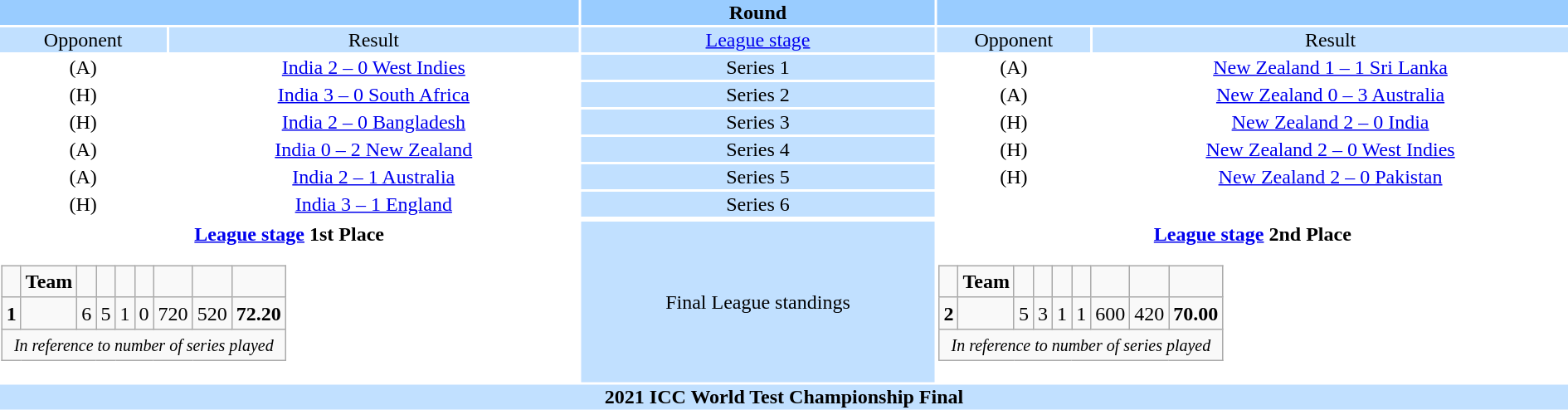<table style="width:100%;text-align:center">
<tr style="vertical-align:top;background:#9cf">
<th colspan=2 style="width:1*"></th>
<th>Round</th>
<th colspan=2 style="width:1*"></th>
</tr>
<tr style="vertical-align:top;background:#c1e0ff">
<td>Opponent</td>
<td>Result</td>
<td><a href='#'>League stage</a></td>
<td>Opponent</td>
<td>Result</td>
</tr>
<tr>
<td> (A)</td>
<td><a href='#'>India 2 – 0 West Indies</a></td>
<td style="background:#c1e0ff">Series 1</td>
<td> (A)</td>
<td><a href='#'>New Zealand 1 – 1 Sri Lanka</a></td>
</tr>
<tr>
<td> (H)</td>
<td><a href='#'>India 3 – 0 South Africa</a></td>
<td style="background:#c1e0ff">Series 2</td>
<td> (A)</td>
<td><a href='#'>New Zealand 0 – 3 Australia</a></td>
</tr>
<tr>
<td> (H)</td>
<td><a href='#'>India 2 – 0 Bangladesh</a></td>
<td style="background:#c1e0ff">Series 3</td>
<td> (H)</td>
<td><a href='#'>New Zealand 2 – 0 India</a></td>
</tr>
<tr>
<td> (A)</td>
<td><a href='#'>India 0 – 2 New Zealand</a></td>
<td style="background:#c1e0ff">Series 4</td>
<td> (H)</td>
<td><a href='#'>New Zealand 2 – 0 West Indies</a></td>
</tr>
<tr>
<td> (A)</td>
<td><a href='#'>India 2 – 1 Australia</a></td>
<td style="background:#c1e0ff">Series 5</td>
<td> (H)</td>
<td><a href='#'>New Zealand 2 – 0 Pakistan</a></td>
</tr>
<tr>
<td> (H)</td>
<td><a href='#'>India 3 – 1 England</a></td>
<td style="background:#c1e0ff">Series 6</td>
</tr>
<tr>
</tr>
<tr>
<td colspan="2" style="align:center"><strong><a href='#'>League stage</a> 1st Place</strong><br><table class="wikitable" style="text-align:center">
<tr>
<td><strong></strong></td>
<td><strong>Team</strong></td>
<td><strong></strong></td>
<td><strong></strong></td>
<td><strong></strong></td>
<td><strong></strong></td>
<td><strong></strong></td>
<td><strong></strong></td>
<td><strong></strong></td>
</tr>
<tr>
<td><strong>1</strong></td>
<td><strong></strong></td>
<td>6</td>
<td>5</td>
<td>1</td>
<td>0</td>
<td>720</td>
<td>520</td>
<td><strong>72.20</strong></td>
</tr>
<tr>
<td colspan="9"><small><em>In reference to number of series played</em></small></td>
</tr>
</table>
</td>
<td style="background:#c1e0ff">Final League standings</td>
<td colspan="2" style="align:center"><strong><a href='#'>League stage</a> 2nd Place</strong><br><table class="wikitable" style="text-align:center">
<tr>
<td><strong></strong></td>
<td><strong>Team</strong></td>
<td><strong></strong></td>
<td><strong></strong></td>
<td><strong></strong></td>
<td><strong></strong></td>
<td><strong></strong></td>
<td><strong></strong></td>
<td><strong></strong></td>
</tr>
<tr>
<td><strong>2</strong></td>
<td><strong></strong></td>
<td>5</td>
<td>3</td>
<td>1</td>
<td>1</td>
<td>600</td>
<td>420</td>
<td><strong>70.00</strong></td>
</tr>
<tr>
<td colspan="9"><small><em>In reference to number of series played</em></small></td>
</tr>
</table>
</td>
</tr>
<tr>
<th colspan=5 style="vertical-align:top;background:#c1e0ff">2021 ICC World Test Championship Final</th>
</tr>
</table>
